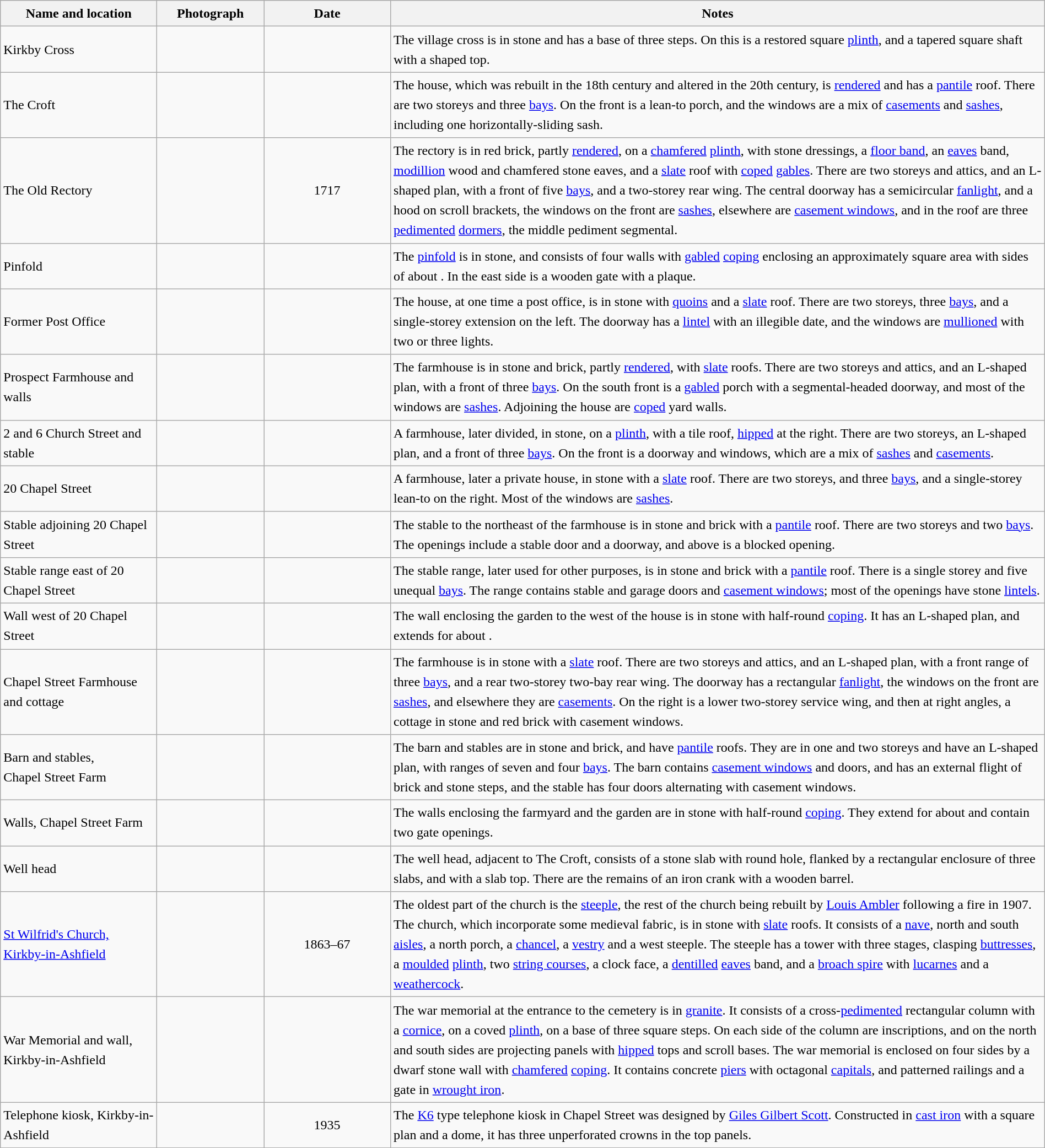<table class="wikitable sortable plainrowheaders" style="width:100%; border:0px; text-align:left; line-height:150%">
<tr>
<th scope="col"  style="width:150px">Name and location</th>
<th scope="col"  style="width:100px" class="unsortable">Photograph</th>
<th scope="col"  style="width:120px">Date</th>
<th scope="col"  style="width:650px" class="unsortable">Notes</th>
</tr>
<tr>
<td>Kirkby Cross<br><small></small></td>
<td></td>
<td align="center"></td>
<td>The village cross is in stone and has a base of three steps.  On this is a restored square <a href='#'>plinth</a>, and a tapered square shaft with a shaped top.</td>
</tr>
<tr>
<td>The Croft<br><small></small></td>
<td></td>
<td align="center"></td>
<td>The house, which was rebuilt in the 18th century and altered in the 20th century, is <a href='#'>rendered</a> and has a <a href='#'>pantile</a> roof.  There are two storeys and three <a href='#'>bays</a>.  On the front is a lean-to porch, and the windows are a mix of <a href='#'>casements</a> and <a href='#'>sashes</a>, including one horizontally-sliding sash.</td>
</tr>
<tr>
<td>The Old Rectory<br><small></small></td>
<td></td>
<td align="center">1717</td>
<td>The rectory is in red brick, partly <a href='#'>rendered</a>, on a <a href='#'>chamfered</a> <a href='#'>plinth</a>, with stone dressings, a <a href='#'>floor band</a>, an <a href='#'>eaves</a> band, <a href='#'>modillion</a> wood and chamfered stone eaves, and a <a href='#'>slate</a> roof with <a href='#'>coped</a> <a href='#'>gables</a>.  There are two storeys and attics, and an L-shaped plan, with a front of five <a href='#'>bays</a>, and a two-storey rear wing.  The central doorway has a semicircular <a href='#'>fanlight</a>, and a hood on scroll brackets, the windows on the front are <a href='#'>sashes</a>, elsewhere are <a href='#'>casement windows</a>, and in the roof are three <a href='#'>pedimented</a> <a href='#'>dormers</a>, the middle pediment segmental.</td>
</tr>
<tr>
<td>Pinfold<br><small></small></td>
<td></td>
<td align="center"></td>
<td>The <a href='#'>pinfold</a> is in stone, and consists of four walls with <a href='#'>gabled</a> <a href='#'>coping</a> enclosing an approximately square area with sides of about .  In the east side is a wooden gate with a plaque.</td>
</tr>
<tr>
<td>Former Post Office<br><small></small></td>
<td></td>
<td align="center"></td>
<td>The house, at one time a post office, is in stone with <a href='#'>quoins</a> and a <a href='#'>slate</a> roof.  There are two storeys, three <a href='#'>bays</a>, and a single-storey extension on the left.  The doorway has a <a href='#'>lintel</a> with an illegible date, and the windows are <a href='#'>mullioned</a> with two or three lights.</td>
</tr>
<tr>
<td>Prospect Farmhouse and walls<br><small></small></td>
<td></td>
<td align="center"></td>
<td>The farmhouse is in stone and brick, partly <a href='#'>rendered</a>, with <a href='#'>slate</a> roofs.  There are two storeys and attics, and an L-shaped plan, with a front of three <a href='#'>bays</a>.  On the south front is a <a href='#'>gabled</a> porch with a segmental-headed doorway, and most of the windows are <a href='#'>sashes</a>.  Adjoining the house are <a href='#'>coped</a> yard walls.</td>
</tr>
<tr>
<td>2 and 6 Church Street and stable<br><small></small></td>
<td></td>
<td align="center"></td>
<td>A farmhouse, later divided, in stone, on a <a href='#'>plinth</a>, with a tile roof, <a href='#'>hipped</a> at the right.  There are two storeys, an L-shaped plan, and a front of three <a href='#'>bays</a>.  On the front is a doorway and windows, which are a mix of <a href='#'>sashes</a> and <a href='#'>casements</a>.</td>
</tr>
<tr>
<td>20 Chapel Street<br><small></small></td>
<td></td>
<td align="center"></td>
<td>A farmhouse, later a private house, in stone with a <a href='#'>slate</a> roof.  There are two storeys, and three <a href='#'>bays</a>, and a single-storey lean-to on the right.  Most of the windows are <a href='#'>sashes</a>.</td>
</tr>
<tr>
<td>Stable adjoining 20 Chapel Street<br><small></small></td>
<td></td>
<td align="center"></td>
<td>The stable to the northeast of the farmhouse is in stone and brick with a <a href='#'>pantile</a> roof.  There are two storeys and two <a href='#'>bays</a>.  The openings include a stable door and a doorway, and above is a blocked opening.</td>
</tr>
<tr>
<td>Stable range east of 20 Chapel Street<br><small></small></td>
<td></td>
<td align="center"></td>
<td>The stable range, later used for other purposes, is in stone and brick with a <a href='#'>pantile</a> roof.  There is a single storey and five unequal <a href='#'>bays</a>.  The range contains stable and garage doors and <a href='#'>casement windows</a>; most of the openings have stone <a href='#'>lintels</a>.</td>
</tr>
<tr>
<td>Wall west of 20 Chapel Street<br><small></small></td>
<td></td>
<td align="center"></td>
<td>The wall enclosing the garden to the west of the house is in stone with half-round <a href='#'>coping</a>.  It has an L-shaped plan, and extends for about .</td>
</tr>
<tr>
<td>Chapel Street Farmhouse and cottage<br><small></small></td>
<td></td>
<td align="center"></td>
<td>The farmhouse is in stone with a <a href='#'>slate</a> roof.  There are two storeys and attics, and an L-shaped plan, with a front range of three <a href='#'>bays</a>, and a rear two-storey two-bay rear wing.  The doorway has a rectangular <a href='#'>fanlight</a>, the windows on the front are <a href='#'>sashes</a>, and elsewhere they are <a href='#'>casements</a>.  On the right is a lower two-storey service wing, and then at right angles, a cottage in stone and red brick with casement windows.</td>
</tr>
<tr>
<td>Barn and stables,<br>Chapel Street Farm<br><small></small></td>
<td></td>
<td align="center"></td>
<td>The barn and stables are in stone and brick, and have <a href='#'>pantile</a> roofs.  They are in one and two storeys and have an L-shaped plan, with ranges of seven and four <a href='#'>bays</a>.  The barn contains <a href='#'>casement windows</a> and doors, and has an external flight of brick and stone steps, and the stable has four doors alternating with casement windows.</td>
</tr>
<tr>
<td>Walls, Chapel Street Farm<br><small></small></td>
<td></td>
<td align="center"></td>
<td>The walls enclosing the farmyard and the garden are in stone with half-round <a href='#'>coping</a>.  They extend for about  and contain two gate openings.</td>
</tr>
<tr>
<td>Well head<br><small></small></td>
<td></td>
<td align="center"></td>
<td>The well head, adjacent to The Croft, consists of a stone slab with round hole, flanked by a rectangular enclosure of three slabs, and with a slab top. There are the remains of an iron crank with a wooden barrel.</td>
</tr>
<tr>
<td><a href='#'>St Wilfrid's Church, Kirkby-in-Ashfield</a><br><small></small></td>
<td></td>
<td align="center">1863–67</td>
<td>The oldest part of the church is the <a href='#'>steeple</a>, the rest of the church being rebuilt by <a href='#'>Louis Ambler</a> following a fire in 1907.  The church, which incorporate some medieval fabric, is in stone with <a href='#'>slate</a> roofs.  It consists of a <a href='#'>nave</a>, north and south <a href='#'>aisles</a>, a north porch, a <a href='#'>chancel</a>, a <a href='#'>vestry</a> and a west steeple.  The steeple has a tower with three stages, clasping <a href='#'>buttresses</a>, a <a href='#'>moulded</a> <a href='#'>plinth</a>, two <a href='#'>string courses</a>, a clock face, a <a href='#'>dentilled</a> <a href='#'>eaves</a> band, and a <a href='#'>broach spire</a> with <a href='#'>lucarnes</a> and a <a href='#'>weathercock</a>.</td>
</tr>
<tr>
<td>War Memorial and wall,<br>Kirkby-in-Ashfield<br><small></small></td>
<td></td>
<td align="center"></td>
<td>The war memorial at the entrance to the cemetery is in <a href='#'>granite</a>.  It consists of a cross-<a href='#'>pedimented</a> rectangular column with a <a href='#'>cornice</a>, on a coved <a href='#'>plinth</a>, on a base of three square steps.  On each side of the column are inscriptions, and on the north and south sides are projecting panels with <a href='#'>hipped</a> tops and scroll bases.  The war memorial is enclosed on four sides by a dwarf stone wall with <a href='#'>chamfered</a> <a href='#'>coping</a>.  It contains concrete <a href='#'>piers</a> with octagonal <a href='#'>capitals</a>, and patterned railings and a gate in <a href='#'>wrought iron</a>.</td>
</tr>
<tr>
<td>Telephone kiosk, Kirkby-in-Ashfield<br><small></small></td>
<td></td>
<td align="center">1935</td>
<td>The <a href='#'>K6</a> type telephone kiosk in Chapel Street was designed by <a href='#'>Giles Gilbert Scott</a>.  Constructed in <a href='#'>cast iron</a> with a square plan and a dome, it has three unperforated crowns in the top panels.</td>
</tr>
<tr>
</tr>
</table>
